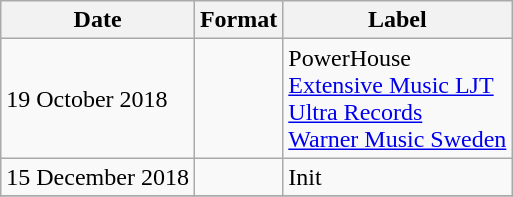<table class="wikitable plainrowheaders">
<tr>
<th scope="col">Date</th>
<th scope="col">Format</th>
<th scope="col">Label</th>
</tr>
<tr>
<td>19 October 2018</td>
<td></td>
<td>PowerHouse<br><a href='#'>Extensive Music LJT</a><br><a href='#'>Ultra Records</a><br><a href='#'>Warner Music Sweden</a></td>
</tr>
<tr>
<td>15 December 2018</td>
<td></td>
<td>Init</td>
</tr>
<tr>
</tr>
</table>
